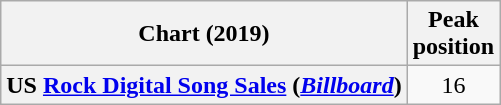<table class="wikitable plainrowheaders" style="text-align:center">
<tr>
<th scope="col">Chart (2019)</th>
<th scope="col">Peak<br>position</th>
</tr>
<tr>
<th scope="row">US <a href='#'>Rock Digital Song Sales</a> (<em><a href='#'>Billboard</a></em>)</th>
<td>16</td>
</tr>
</table>
